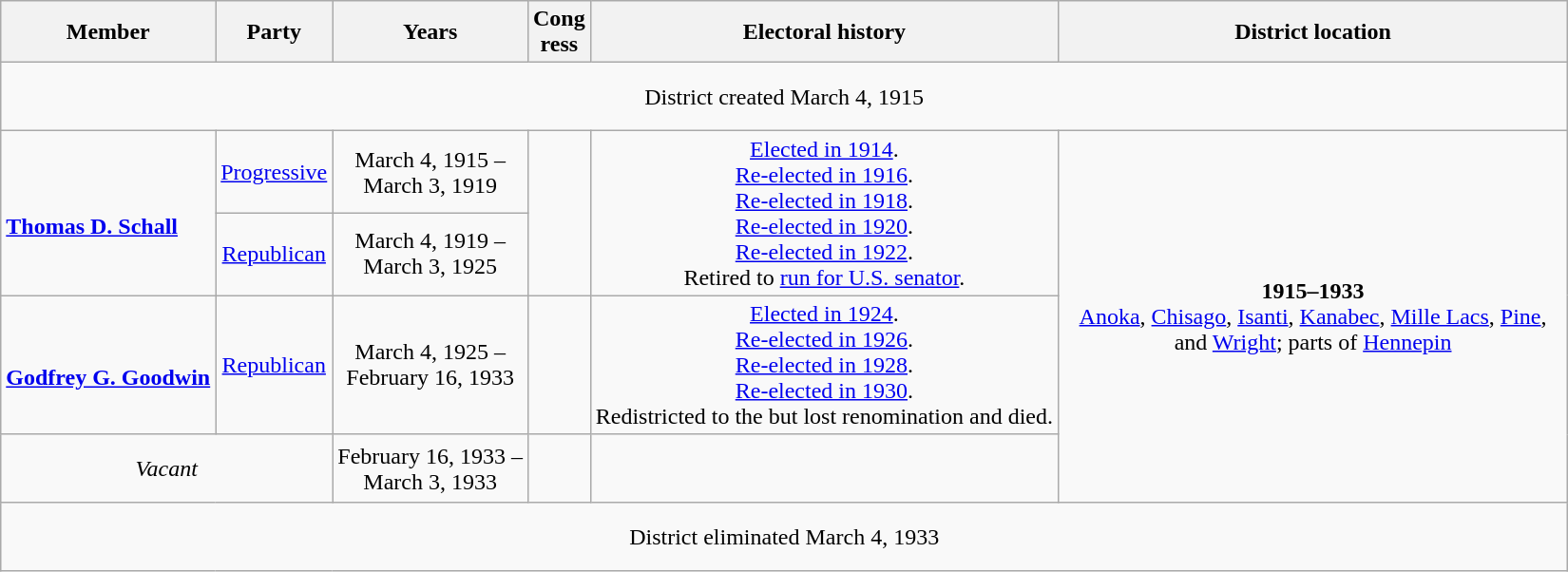<table class=wikitable style="text-align:center">
<tr>
<th>Member<br></th>
<th>Party</th>
<th>Years</th>
<th>Cong<br>ress</th>
<th>Electoral history</th>
<th width=350>District location</th>
</tr>
<tr style="height:3em">
<td colspan=6>District created March 4, 1915</td>
</tr>
<tr style="height:3em">
<td rowspan=2 align=left><br><strong><a href='#'>Thomas D. Schall</a></strong><br></td>
<td><a href='#'>Progressive</a></td>
<td nowrap>March 4, 1915 –<br>March 3, 1919</td>
<td rowspan=2></td>
<td rowspan=2><a href='#'>Elected in 1914</a>.<br><a href='#'>Re-elected in 1916</a>.<br><a href='#'>Re-elected in 1918</a>.<br><a href='#'>Re-elected in 1920</a>.<br><a href='#'>Re-elected in 1922</a>.<br>Retired to <a href='#'>run for U.S. senator</a>.</td>
<td rowspan=4><strong>1915–1933</strong><br><a href='#'>Anoka</a>, <a href='#'>Chisago</a>, <a href='#'>Isanti</a>, <a href='#'>Kanabec</a>, <a href='#'>Mille Lacs</a>, <a href='#'>Pine</a>, and <a href='#'>Wright</a>; parts of <a href='#'>Hennepin</a></td>
</tr>
<tr style="height:3em">
<td><a href='#'>Republican</a></td>
<td nowrap>March 4, 1919 –<br>March 3, 1925</td>
</tr>
<tr style="height:3em">
<td align=left><br><strong><a href='#'>Godfrey G. Goodwin</a></strong><br></td>
<td><a href='#'>Republican</a></td>
<td nowrap>March 4, 1925 –<br>February 16, 1933</td>
<td></td>
<td><a href='#'>Elected in 1924</a>.<br><a href='#'>Re-elected in 1926</a>.<br><a href='#'>Re-elected in 1928</a>.<br><a href='#'>Re-elected in 1930</a>.<br>Redistricted to the  but lost renomination and died.</td>
</tr>
<tr style="height:3em">
<td colspan=2><em>Vacant</em></td>
<td nowrap>February 16, 1933 –<br>March 3, 1933</td>
<td></td>
</tr>
<tr style="height:3em">
<td colspan=6>District eliminated March 4, 1933</td>
</tr>
</table>
